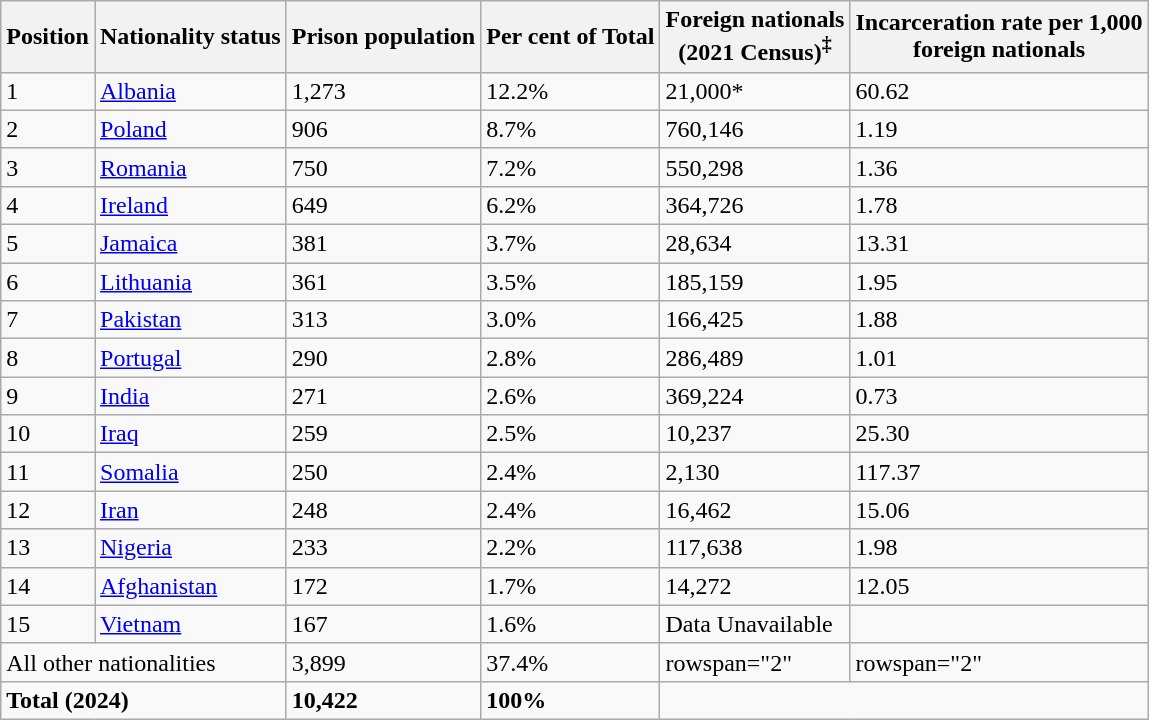<table class="wikitable sortable">
<tr>
<th>Position</th>
<th>Nationality status</th>
<th>Prison population</th>
<th>Per cent of Total</th>
<th>Foreign nationals<br> (2021 Census)<sup>‡</sup></th>
<th>Incarceration rate per 1,000<br> foreign nationals</th>
</tr>
<tr>
<td>1</td>
<td> <a href='#'>Albania</a></td>
<td>1,273</td>
<td>12.2%</td>
<td>21,000*</td>
<td>60.62</td>
</tr>
<tr>
<td>2</td>
<td> <a href='#'>Poland</a></td>
<td>906</td>
<td>8.7%</td>
<td>760,146</td>
<td>1.19</td>
</tr>
<tr>
<td>3</td>
<td> <a href='#'>Romania</a></td>
<td>750</td>
<td>7.2%</td>
<td>550,298</td>
<td>1.36</td>
</tr>
<tr>
<td>4</td>
<td> <a href='#'>Ireland</a></td>
<td>649</td>
<td>6.2%</td>
<td>364,726</td>
<td>1.78</td>
</tr>
<tr>
<td>5</td>
<td> <a href='#'>Jamaica</a></td>
<td>381</td>
<td>3.7%</td>
<td>28,634</td>
<td>13.31</td>
</tr>
<tr>
<td>6</td>
<td> <a href='#'>Lithuania</a></td>
<td>361</td>
<td>3.5%</td>
<td>185,159</td>
<td>1.95</td>
</tr>
<tr>
<td>7</td>
<td> <a href='#'>Pakistan</a></td>
<td>313</td>
<td>3.0%</td>
<td>166,425</td>
<td>1.88</td>
</tr>
<tr>
<td>8</td>
<td> <a href='#'>Portugal</a></td>
<td>290</td>
<td>2.8%</td>
<td>286,489</td>
<td>1.01</td>
</tr>
<tr>
<td>9</td>
<td> <a href='#'>India</a></td>
<td>271</td>
<td>2.6%</td>
<td>369,224</td>
<td>0.73</td>
</tr>
<tr>
<td>10</td>
<td> <a href='#'>Iraq</a></td>
<td>259</td>
<td>2.5%</td>
<td>10,237</td>
<td>25.30</td>
</tr>
<tr>
<td>11</td>
<td> <a href='#'>Somalia</a></td>
<td>250</td>
<td>2.4%</td>
<td>2,130</td>
<td>117.37</td>
</tr>
<tr>
<td>12</td>
<td> <a href='#'>Iran</a></td>
<td>248</td>
<td>2.4%</td>
<td>16,462</td>
<td>15.06</td>
</tr>
<tr>
<td>13</td>
<td> <a href='#'>Nigeria</a></td>
<td>233</td>
<td>2.2%</td>
<td>117,638</td>
<td>1.98</td>
</tr>
<tr>
<td>14</td>
<td> <a href='#'>Afghanistan</a></td>
<td>172</td>
<td>1.7%</td>
<td>14,272</td>
<td>12.05</td>
</tr>
<tr>
<td>15</td>
<td> <a href='#'>Vietnam</a></td>
<td>167</td>
<td>1.6%</td>
<td>Data Unavailable</td>
<td></td>
</tr>
<tr>
<td colspan="2">All other nationalities</td>
<td>3,899</td>
<td>37.4%</td>
<td>rowspan="2" </td>
<td>rowspan="2" </td>
</tr>
<tr>
<td colspan="2"><strong>Total (2024)</strong></td>
<td><strong>10,422</strong></td>
<td><strong>100%</strong></td>
</tr>
</table>
